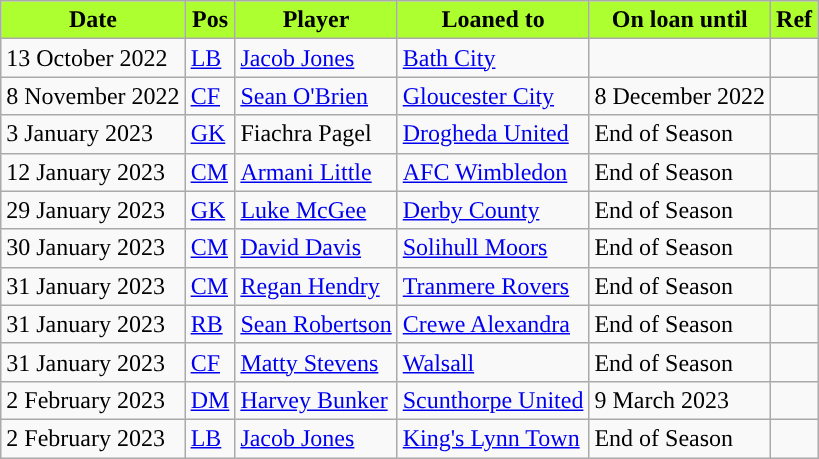<table class="wikitable plainrowheaders sortable">
<tr>
<th style="background:#ADFF2F; color:#000000; ">Date</th>
<th style="background:#ADFF2F; color:#000000; ">Pos</th>
<th style="background:#ADFF2F; color:#000000; ">Player</th>
<th style="background:#ADFF2F; color:#000000; ">Loaned to</th>
<th style="background:#ADFF2F; color:#000000; ">On loan until</th>
<th style="background:#ADFF2F; color:#000000; ">Ref</th>
</tr>
<tr>
<td>13 October 2022</td>
<td><a href='#'>LB</a></td>
<td> <a href='#'>Jacob Jones</a></td>
<td> <a href='#'>Bath City</a></td>
<td></td>
<td></td>
</tr>
<tr>
<td>8 November 2022</td>
<td><a href='#'>CF</a></td>
<td> <a href='#'>Sean O'Brien</a></td>
<td> <a href='#'>Gloucester City</a></td>
<td>8 December 2022</td>
<td></td>
</tr>
<tr>
<td>3 January 2023</td>
<td><a href='#'>GK</a></td>
<td> Fiachra Pagel</td>
<td> <a href='#'>Drogheda United</a></td>
<td>End of Season</td>
<td></td>
</tr>
<tr>
<td>12 January 2023</td>
<td><a href='#'>CM</a></td>
<td> <a href='#'>Armani Little</a></td>
<td> <a href='#'>AFC Wimbledon</a></td>
<td>End of Season</td>
<td></td>
</tr>
<tr>
<td>29 January 2023</td>
<td><a href='#'>GK</a></td>
<td> <a href='#'>Luke McGee</a></td>
<td> <a href='#'>Derby County</a></td>
<td>End of Season</td>
<td></td>
</tr>
<tr>
<td>30 January 2023</td>
<td><a href='#'>CM</a></td>
<td> <a href='#'>David Davis</a></td>
<td> <a href='#'>Solihull Moors</a></td>
<td>End of Season</td>
<td></td>
</tr>
<tr>
<td>31 January 2023</td>
<td><a href='#'>CM</a></td>
<td> <a href='#'>Regan Hendry</a></td>
<td> <a href='#'>Tranmere Rovers</a></td>
<td>End of Season</td>
<td></td>
</tr>
<tr>
<td>31 January 2023</td>
<td><a href='#'>RB</a></td>
<td> <a href='#'>Sean Robertson</a></td>
<td> <a href='#'>Crewe Alexandra</a></td>
<td>End of Season</td>
<td></td>
</tr>
<tr>
<td>31 January 2023</td>
<td><a href='#'>CF</a></td>
<td> <a href='#'>Matty Stevens</a></td>
<td> <a href='#'>Walsall</a></td>
<td>End of Season</td>
<td></td>
</tr>
<tr>
<td>2 February 2023</td>
<td><a href='#'>DM</a></td>
<td> <a href='#'>Harvey Bunker</a></td>
<td> <a href='#'>Scunthorpe United</a></td>
<td>9 March 2023</td>
<td></td>
</tr>
<tr>
<td>2 February 2023</td>
<td><a href='#'>LB</a></td>
<td> <a href='#'>Jacob Jones</a></td>
<td> <a href='#'>King's Lynn Town</a></td>
<td>End of Season</td>
<td></td>
</tr>
</table>
